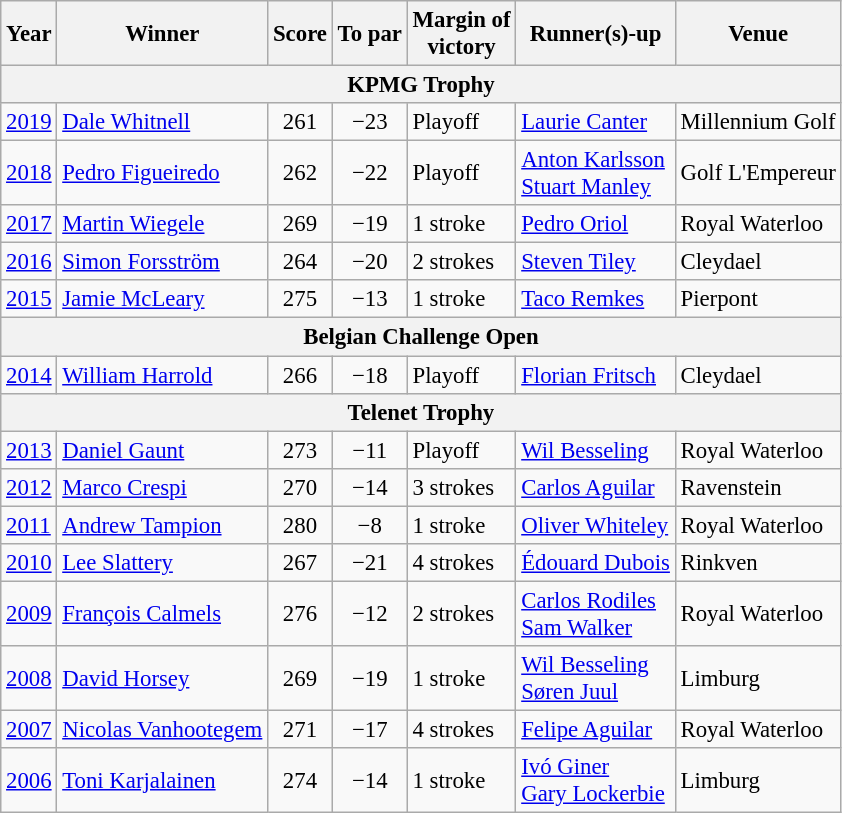<table class=wikitable style="font-size:95%">
<tr>
<th>Year</th>
<th>Winner</th>
<th>Score</th>
<th>To par</th>
<th>Margin of<br>victory</th>
<th>Runner(s)-up</th>
<th>Venue</th>
</tr>
<tr>
<th colspan=8>KPMG Trophy</th>
</tr>
<tr>
<td><a href='#'>2019</a></td>
<td> <a href='#'>Dale Whitnell</a></td>
<td align=center>261</td>
<td align=center>−23</td>
<td>Playoff</td>
<td> <a href='#'>Laurie Canter</a></td>
<td>Millennium Golf</td>
</tr>
<tr>
<td><a href='#'>2018</a></td>
<td> <a href='#'>Pedro Figueiredo</a></td>
<td align=center>262</td>
<td align=center>−22</td>
<td>Playoff</td>
<td> <a href='#'>Anton Karlsson</a><br> <a href='#'>Stuart Manley</a></td>
<td>Golf L'Empereur</td>
</tr>
<tr>
<td><a href='#'>2017</a></td>
<td> <a href='#'>Martin Wiegele</a></td>
<td align=center>269</td>
<td align=center>−19</td>
<td>1 stroke</td>
<td> <a href='#'>Pedro Oriol</a></td>
<td>Royal Waterloo</td>
</tr>
<tr>
<td><a href='#'>2016</a></td>
<td> <a href='#'>Simon Forsström</a></td>
<td align=center>264</td>
<td align=center>−20</td>
<td>2 strokes</td>
<td> <a href='#'>Steven Tiley</a></td>
<td>Cleydael</td>
</tr>
<tr>
<td><a href='#'>2015</a></td>
<td> <a href='#'>Jamie McLeary</a></td>
<td align=center>275</td>
<td align=center>−13</td>
<td>1 stroke</td>
<td> <a href='#'>Taco Remkes</a></td>
<td>Pierpont</td>
</tr>
<tr>
<th colspan=8>Belgian Challenge Open</th>
</tr>
<tr>
<td><a href='#'>2014</a></td>
<td> <a href='#'>William Harrold</a></td>
<td align=center>266</td>
<td align=center>−18</td>
<td>Playoff</td>
<td> <a href='#'>Florian Fritsch</a></td>
<td>Cleydael</td>
</tr>
<tr>
<th colspan=8>Telenet Trophy</th>
</tr>
<tr>
<td><a href='#'>2013</a></td>
<td> <a href='#'>Daniel Gaunt</a></td>
<td align=center>273</td>
<td align=center>−11</td>
<td>Playoff</td>
<td> <a href='#'>Wil Besseling</a></td>
<td>Royal Waterloo</td>
</tr>
<tr>
<td><a href='#'>2012</a></td>
<td> <a href='#'>Marco Crespi</a></td>
<td align=center>270</td>
<td align=center>−14</td>
<td>3 strokes</td>
<td> <a href='#'>Carlos Aguilar</a></td>
<td>Ravenstein</td>
</tr>
<tr>
<td><a href='#'>2011</a></td>
<td> <a href='#'>Andrew Tampion</a></td>
<td align=center>280</td>
<td align=center>−8</td>
<td>1 stroke</td>
<td> <a href='#'>Oliver Whiteley</a></td>
<td>Royal Waterloo</td>
</tr>
<tr>
<td><a href='#'>2010</a></td>
<td> <a href='#'>Lee Slattery</a></td>
<td align=center>267</td>
<td align=center>−21</td>
<td>4 strokes</td>
<td> <a href='#'>Édouard Dubois</a></td>
<td>Rinkven</td>
</tr>
<tr>
<td><a href='#'>2009</a></td>
<td> <a href='#'>François Calmels</a></td>
<td align=center>276</td>
<td align=center>−12</td>
<td>2 strokes</td>
<td> <a href='#'>Carlos Rodiles</a><br> <a href='#'>Sam Walker</a></td>
<td>Royal Waterloo</td>
</tr>
<tr>
<td><a href='#'>2008</a></td>
<td> <a href='#'>David Horsey</a></td>
<td align=center>269</td>
<td align=center>−19</td>
<td>1 stroke</td>
<td> <a href='#'>Wil Besseling</a><br> <a href='#'>Søren Juul</a></td>
<td>Limburg</td>
</tr>
<tr>
<td><a href='#'>2007</a></td>
<td> <a href='#'>Nicolas Vanhootegem</a></td>
<td align=center>271</td>
<td align=center>−17</td>
<td>4 strokes</td>
<td> <a href='#'>Felipe Aguilar</a></td>
<td>Royal Waterloo</td>
</tr>
<tr>
<td><a href='#'>2006</a></td>
<td> <a href='#'>Toni Karjalainen</a></td>
<td align=center>274</td>
<td align=center>−14</td>
<td>1 stroke</td>
<td> <a href='#'>Ivó Giner</a><br> <a href='#'>Gary Lockerbie</a></td>
<td>Limburg</td>
</tr>
</table>
